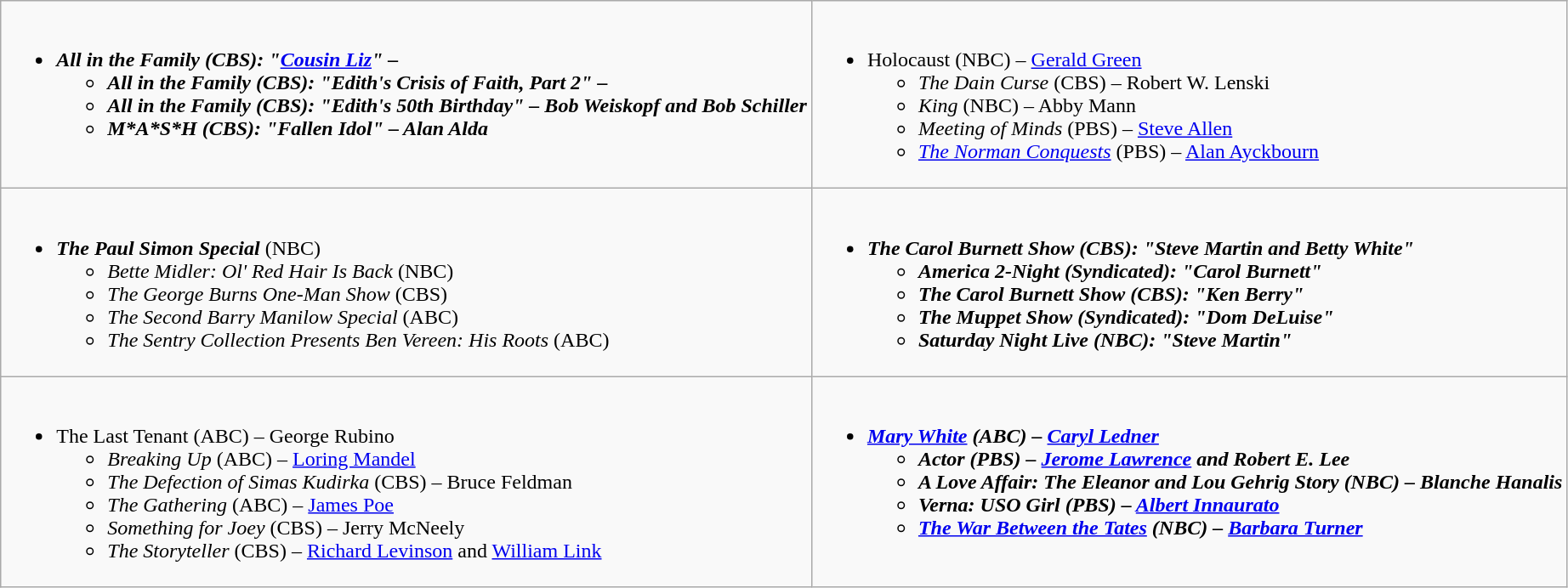<table class="wikitable">
<tr>
<td style="vertical-align:top;"><br><ul><li><strong><em>All in the Family<em> (CBS): "<a href='#'>Cousin Liz</a>" – <strong><ul><li></em>All in the Family<em> (CBS): "Edith's Crisis of Faith, Part 2" – </li><li></em>All in the Family<em> (CBS): "Edith's 50th Birthday" – Bob Weiskopf and Bob Schiller</li><li></em>M*A*S*H<em> (CBS): "Fallen Idol" – Alan Alda</li></ul></li></ul></td>
<td style="vertical-align:top;"><br><ul><li></em></strong>Holocaust</em> (NBC) – <a href='#'>Gerald Green</a></strong><ul><li><em>The Dain Curse</em> (CBS) – Robert W. Lenski</li><li><em>King</em> (NBC) – Abby Mann</li><li><em>Meeting of Minds</em> (PBS) – <a href='#'>Steve Allen</a></li><li><em><a href='#'>The Norman Conquests</a></em> (PBS) – <a href='#'>Alan Ayckbourn</a></li></ul></li></ul></td>
</tr>
<tr>
<td style="vertical-align:top;"><br><ul><li><strong><em>The Paul Simon Special</em></strong> (NBC)<ul><li><em>Bette Midler: Ol' Red Hair Is Back</em> (NBC)</li><li><em>The George Burns One-Man Show</em> (CBS)</li><li><em>The Second Barry Manilow Special</em> (ABC)</li><li><em>The Sentry Collection Presents Ben Vereen: His Roots</em> (ABC)</li></ul></li></ul></td>
<td style="vertical-align:top;"><br><ul><li><strong><em>The Carol Burnett Show<em> (CBS): "Steve Martin and Betty White"<strong><ul><li></em>America 2-Night<em> (Syndicated): "Carol Burnett"</li><li></em>The Carol Burnett Show<em> (CBS): "Ken Berry"</li><li></em>The Muppet Show<em> (Syndicated): "Dom DeLuise"</li><li></em>Saturday Night Live<em> (NBC): "Steve Martin"</li></ul></li></ul></td>
</tr>
<tr>
<td style="vertical-align:top;"><br><ul><li></em></strong>The Last Tenant</em> (ABC) – George Rubino</strong><ul><li><em>Breaking Up</em> (ABC) – <a href='#'>Loring Mandel</a></li><li><em>The Defection of Simas Kudirka</em> (CBS) – Bruce Feldman</li><li><em>The Gathering</em> (ABC) – <a href='#'>James Poe</a></li><li><em>Something for Joey</em> (CBS) – Jerry McNeely</li><li><em>The Storyteller</em> (CBS) – <a href='#'>Richard Levinson</a> and <a href='#'>William Link</a></li></ul></li></ul></td>
<td style="vertical-align:top;"><br><ul><li><strong><em><a href='#'>Mary White</a><em> (ABC) – <a href='#'>Caryl Ledner</a><strong><ul><li></em>Actor<em> (PBS) – <a href='#'>Jerome Lawrence</a> and Robert E. Lee</li><li></em>A Love Affair: The Eleanor and Lou Gehrig Story<em> (NBC) – Blanche Hanalis</li><li></em>Verna: USO Girl<em> (PBS) – <a href='#'>Albert Innaurato</a></li><li></em><a href='#'>The War Between the Tates</a><em> (NBC) – <a href='#'>Barbara Turner</a></li></ul></li></ul></td>
</tr>
</table>
